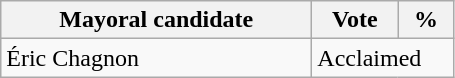<table class="wikitable">
<tr>
<th bgcolor="#DDDDFF" width="200px">Mayoral candidate</th>
<th bgcolor="#DDDDFF" width="50px">Vote</th>
<th bgcolor="#DDDDFF" width="30px">%</th>
</tr>
<tr>
<td>Éric Chagnon</td>
<td colspan="2">Acclaimed</td>
</tr>
</table>
